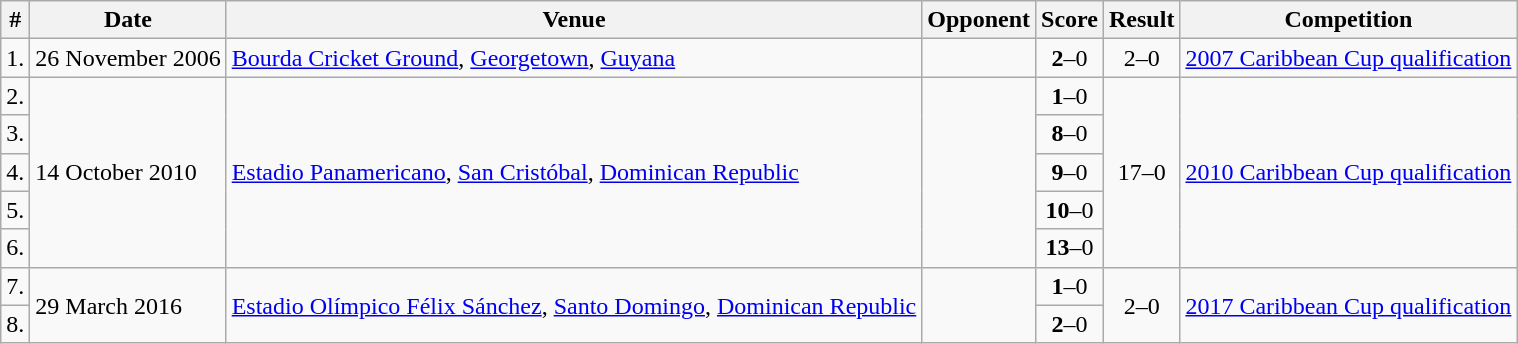<table class="wikitable">
<tr>
<th>#</th>
<th>Date</th>
<th>Venue</th>
<th>Opponent</th>
<th>Score</th>
<th>Result</th>
<th>Competition</th>
</tr>
<tr>
<td align=center>1.</td>
<td>26 November 2006</td>
<td><a href='#'>Bourda Cricket Ground</a>, <a href='#'>Georgetown</a>, <a href='#'>Guyana</a></td>
<td></td>
<td align=center><strong>2</strong>–0</td>
<td align=center>2–0</td>
<td><a href='#'>2007 Caribbean Cup qualification</a></td>
</tr>
<tr>
<td align=center>2.</td>
<td rowspan="5">14 October 2010</td>
<td rowspan="5"><a href='#'>Estadio Panamericano</a>, <a href='#'>San Cristóbal</a>, <a href='#'>Dominican Republic</a></td>
<td rowspan="5"></td>
<td align=center><strong>1</strong>–0</td>
<td rowspan="5" align=center>17–0</td>
<td rowspan="5"><a href='#'>2010 Caribbean Cup qualification</a></td>
</tr>
<tr>
<td align=center>3.</td>
<td align=center><strong>8</strong>–0</td>
</tr>
<tr>
<td align=center>4.</td>
<td align=center><strong>9</strong>–0</td>
</tr>
<tr>
<td align=center>5.</td>
<td align=center><strong>10</strong>–0</td>
</tr>
<tr>
<td align=center>6.</td>
<td align=center><strong>13</strong>–0</td>
</tr>
<tr>
<td align=center>7.</td>
<td rowspan="2">29 March 2016</td>
<td rowspan="2"><a href='#'>Estadio Olímpico Félix Sánchez</a>, <a href='#'>Santo Domingo</a>, <a href='#'>Dominican Republic</a></td>
<td rowspan="2"></td>
<td align=center><strong>1</strong>–0</td>
<td rowspan="2" align=center>2–0</td>
<td rowspan="2"><a href='#'>2017 Caribbean Cup qualification</a></td>
</tr>
<tr>
<td align=center>8.</td>
<td align=center><strong>2</strong>–0</td>
</tr>
</table>
